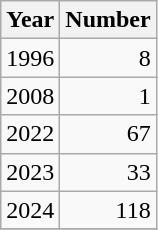<table class="wikitable floatleft" style="text-align:right;">
<tr>
<th>Year</th>
<th>Number</th>
</tr>
<tr>
<td>1996</td>
<td>8</td>
</tr>
<tr>
<td>2008</td>
<td>1</td>
</tr>
<tr>
<td>2022</td>
<td>67</td>
</tr>
<tr>
<td>2023</td>
<td>33</td>
</tr>
<tr>
<td>2024</td>
<td>118</td>
</tr>
<tr>
</tr>
</table>
